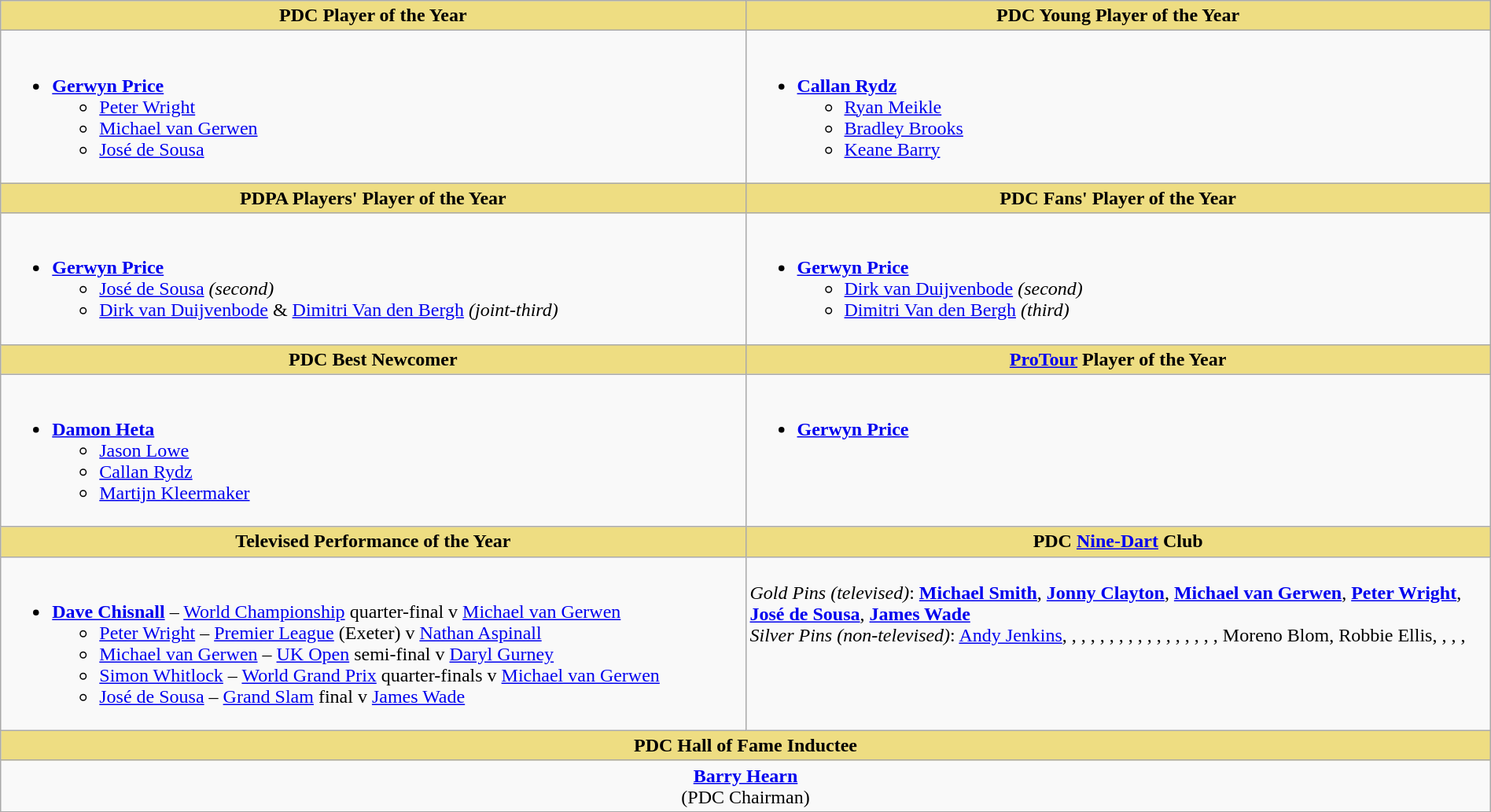<table class="wikitable" style="width:100%">
<tr>
<th style="background:#EEDD82; width:50%">PDC Player of the Year</th>
<th style="background:#EEDD82; width:50%">PDC Young Player of the Year</th>
</tr>
<tr>
<td valign="top"><br><ul><li><strong><a href='#'>Gerwyn Price</a></strong><ul><li><a href='#'>Peter Wright</a></li><li><a href='#'>Michael van Gerwen</a></li><li><a href='#'>José de Sousa</a></li></ul></li></ul></td>
<td valign="top"><br><ul><li><strong><a href='#'>Callan Rydz</a></strong><ul><li><a href='#'>Ryan Meikle</a></li><li><a href='#'>Bradley Brooks</a></li><li><a href='#'>Keane Barry</a></li></ul></li></ul></td>
</tr>
<tr>
<th style="background:#EEDD82; width:50%">PDPA Players' Player of the Year</th>
<th style="background:#EEDD82; width:50%">PDC Fans' Player of the Year</th>
</tr>
<tr>
<td valign="top"><br><ul><li><strong><a href='#'>Gerwyn Price</a></strong><ul><li><a href='#'>José de Sousa</a> <em>(second)</em></li><li><a href='#'>Dirk van Duijvenbode</a> & <a href='#'>Dimitri Van den Bergh</a> <em>(joint-third)</em></li></ul></li></ul></td>
<td valign="top"><br><ul><li><strong><a href='#'>Gerwyn Price</a></strong><ul><li><a href='#'>Dirk van Duijvenbode</a> <em>(second)</em></li><li><a href='#'>Dimitri Van den Bergh</a> <em>(third)</em></li></ul></li></ul></td>
</tr>
<tr>
<th style="background:#EEDD82; width:50%">PDC Best Newcomer</th>
<th style="background:#EEDD82; width:50%"><a href='#'>ProTour</a> Player of the Year</th>
</tr>
<tr>
<td valign="top"><br><ul><li><strong><a href='#'>Damon Heta</a></strong><ul><li><a href='#'>Jason Lowe</a></li><li><a href='#'>Callan Rydz</a></li><li><a href='#'>Martijn Kleermaker</a></li></ul></li></ul></td>
<td valign="top"><br><ul><li><strong><a href='#'>Gerwyn Price</a></strong></li></ul></td>
</tr>
<tr>
<th style="background:#EEDD82; width:50%">Televised Performance of the Year</th>
<th style="background:#EEDD82; width:50%">PDC <a href='#'>Nine-Dart</a> Club</th>
</tr>
<tr>
<td valign="top"><br><ul><li><strong><a href='#'>Dave Chisnall</a></strong> – <a href='#'>World Championship</a> quarter-final v <a href='#'>Michael van Gerwen</a><ul><li><a href='#'>Peter Wright</a> – <a href='#'>Premier League</a> (Exeter) v <a href='#'>Nathan Aspinall</a></li><li><a href='#'>Michael van Gerwen</a> – <a href='#'>UK Open</a> semi-final v <a href='#'>Daryl Gurney</a></li><li><a href='#'>Simon Whitlock</a> – <a href='#'>World Grand Prix</a> quarter-finals v <a href='#'>Michael van Gerwen</a></li><li><a href='#'>José de Sousa</a> – <a href='#'>Grand Slam</a> final v <a href='#'>James Wade</a></li></ul></li></ul></td>
<td valign="top"><br><em>Gold Pins (televised)</em>: <strong><a href='#'>Michael Smith</a></strong>, <strong><a href='#'>Jonny Clayton</a></strong>, <strong><a href='#'>Michael van Gerwen</a></strong>, <strong><a href='#'>Peter Wright</a></strong>, <strong><a href='#'>José de Sousa</a></strong>, <strong><a href='#'>James Wade</a></strong><br><em>Silver Pins (non-televised)</em>: <a href='#'>Andy Jenkins</a>, , , , , , , , , , , , , , , , , Moreno Blom, Robbie Ellis, , , , </td>
</tr>
<tr>
<th colspan=2 style="background:#EEDD82;">PDC Hall of Fame Inductee</th>
</tr>
<tr>
<td colspan="2" style="text-align:center;"><strong><a href='#'>Barry Hearn</a></strong><br>(PDC Chairman)</td>
</tr>
</table>
